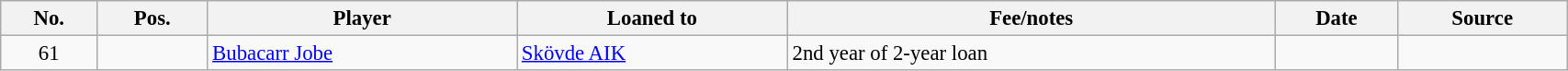<table class="wikitable sortable" style="width:90%; text-align:center; font-size:95%; text-align:left;">
<tr>
<th><strong>No.</strong></th>
<th><strong>Pos.</strong></th>
<th><strong>Player</strong></th>
<th><strong>Loaned to</strong></th>
<th><strong>Fee/notes</strong></th>
<th><strong>Date</strong></th>
<th><strong>Source</strong></th>
</tr>
<tr>
<td align=center>61</td>
<td align=center></td>
<td align=Jobe, Bubacarr> <a href='#'>Bubacarr Jobe</a></td>
<td> <a href='#'>Skövde AIK</a></td>
<td>2nd year of 2-year loan</td>
<td></td>
<td></td>
</tr>
</table>
